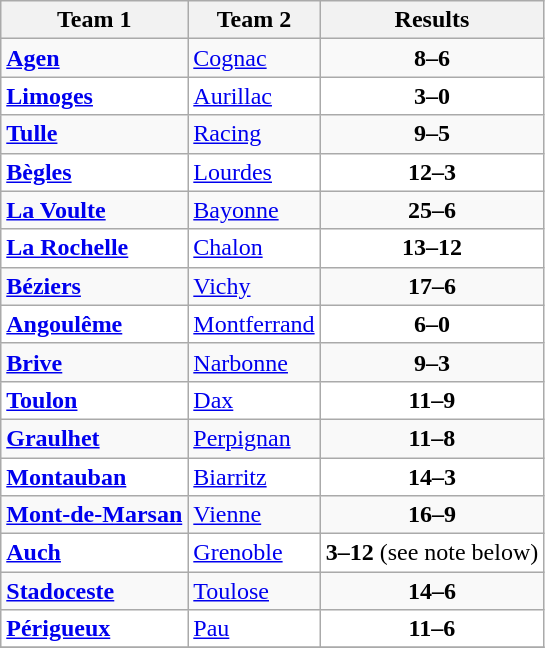<table class="wikitable">
<tr>
<th>Team 1</th>
<th>Team 2</th>
<th>Results</th>
</tr>
<tr>
<td><strong><a href='#'>Agen</a></strong></td>
<td><a href='#'>Cognac</a></td>
<td align="center"><strong>8–6</strong></td>
</tr>
<tr bgcolor="white">
<td><strong><a href='#'>Limoges</a></strong></td>
<td><a href='#'>Aurillac</a></td>
<td align="center"><strong>3–0</strong></td>
</tr>
<tr>
<td><strong><a href='#'>Tulle</a></strong></td>
<td><a href='#'>Racing</a></td>
<td align="center"><strong>9–5</strong></td>
</tr>
<tr bgcolor="white">
<td><strong><a href='#'>Bègles</a></strong></td>
<td><a href='#'>Lourdes</a></td>
<td align="center"><strong>12–3</strong></td>
</tr>
<tr>
<td><strong><a href='#'>La Voulte</a></strong></td>
<td><a href='#'>Bayonne</a></td>
<td align="center"><strong>25–6</strong></td>
</tr>
<tr bgcolor="white">
<td><strong><a href='#'>La Rochelle</a> </strong></td>
<td><a href='#'>Chalon</a></td>
<td align="center"><strong>13–12</strong></td>
</tr>
<tr>
<td><strong><a href='#'>Béziers</a></strong></td>
<td><a href='#'>Vichy</a></td>
<td align="center"><strong>17–6</strong></td>
</tr>
<tr bgcolor="white">
<td><strong><a href='#'>Angoulême</a></strong></td>
<td><a href='#'>Montferrand</a></td>
<td align="center"><strong>6–0</strong></td>
</tr>
<tr>
<td><strong><a href='#'>Brive</a></strong></td>
<td><a href='#'>Narbonne</a></td>
<td align="center"><strong>9–3</strong></td>
</tr>
<tr bgcolor="white">
<td><strong><a href='#'>Toulon</a></strong></td>
<td><a href='#'>Dax</a></td>
<td align="center"><strong>11–9</strong></td>
</tr>
<tr>
<td><strong><a href='#'>Graulhet</a></strong></td>
<td><a href='#'>Perpignan</a></td>
<td align="center"><strong>11–8</strong></td>
</tr>
<tr bgcolor="white">
<td><strong><a href='#'>Montauban</a></strong></td>
<td><a href='#'>Biarritz</a></td>
<td align="center"><strong>14–3</strong></td>
</tr>
<tr>
<td><strong><a href='#'>Mont-de-Marsan</a></strong></td>
<td><a href='#'>Vienne</a></td>
<td align="center"><strong>16–9</strong></td>
</tr>
<tr bgcolor="white">
<td><strong><a href='#'>Auch</a></strong></td>
<td><a href='#'>Grenoble</a></td>
<td align="center"><strong>3–12</strong> (see note below)</td>
</tr>
<tr>
<td><strong><a href='#'>Stadoceste</a></strong></td>
<td><a href='#'>Toulose</a></td>
<td align="center"><strong>14–6</strong></td>
</tr>
<tr bgcolor="white">
<td><strong><a href='#'>Périgueux</a></strong></td>
<td><a href='#'>Pau</a></td>
<td align="center"><strong>11–6</strong></td>
</tr>
<tr>
</tr>
</table>
